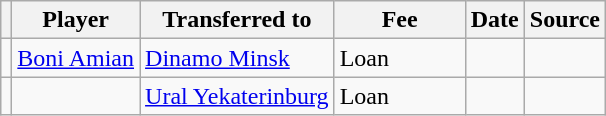<table class="wikitable plainrowheaders sortable">
<tr>
<th></th>
<th scope="col">Player</th>
<th>Transferred to</th>
<th style="width: 80px;">Fee</th>
<th scope="col">Date</th>
<th scope="col">Source</th>
</tr>
<tr>
<td align="center"></td>
<td> <a href='#'>Boni Amian</a></td>
<td> <a href='#'>Dinamo Minsk</a></td>
<td>Loan</td>
<td></td>
<td></td>
</tr>
<tr>
<td align="center"></td>
<td> </td>
<td> <a href='#'>Ural Yekaterinburg</a></td>
<td>Loan</td>
<td></td>
<td></td>
</tr>
</table>
